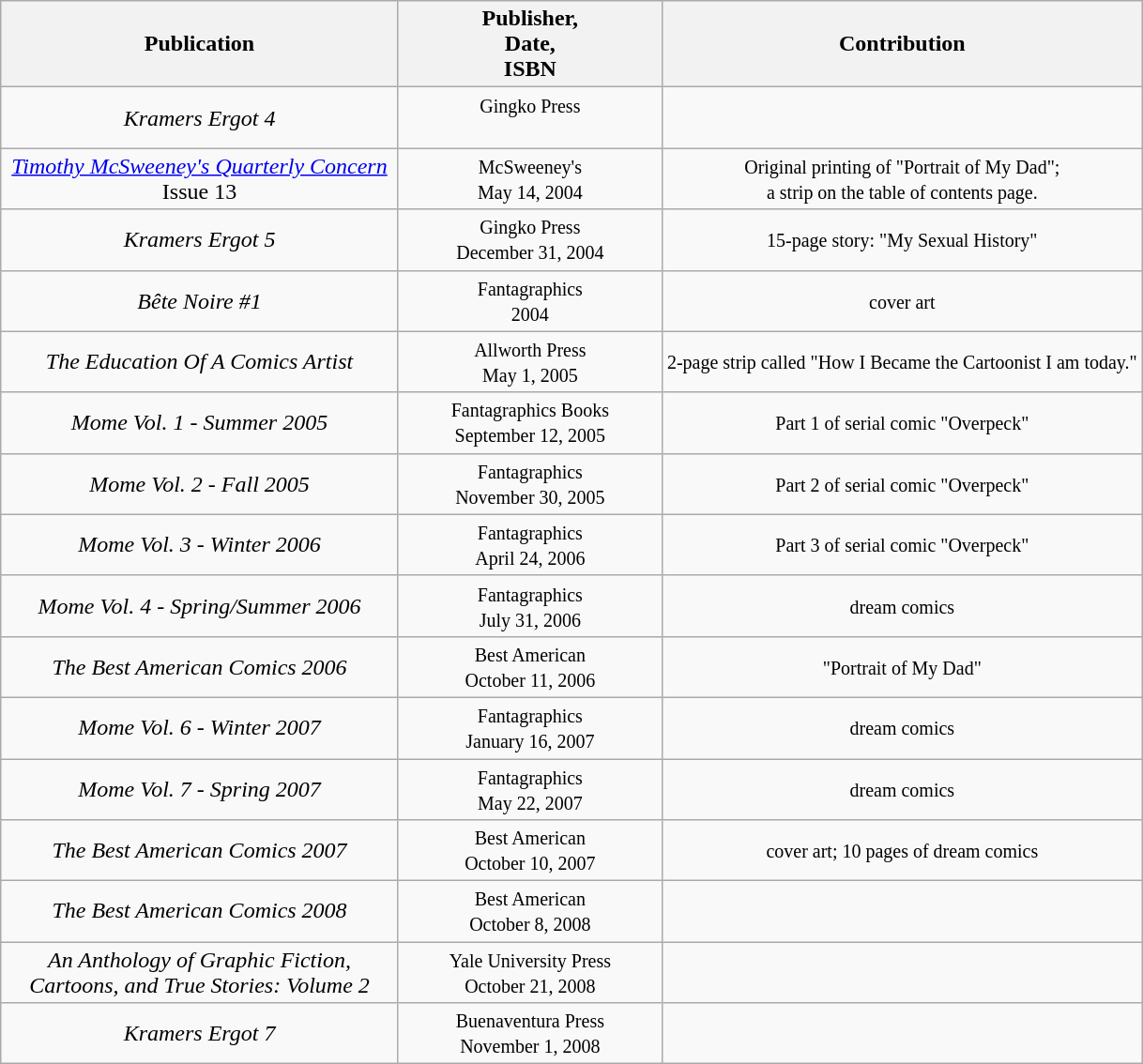<table class="wikitable">
<tr>
<th width="275">Publication</th>
<th width="180">Publisher,<br>Date,<br>ISBN</th>
<th>Contribution</th>
</tr>
<tr align="center" |>
<td><em>Kramers Ergot 4</em></td>
<td><small>Gingko Press<br><br></small></td>
<td></td>
</tr>
<tr align="center" |>
<td><em><a href='#'>Timothy McSweeney's Quarterly Concern</a></em><br>Issue 13</td>
<td><small>McSweeney's<br>May 14, 2004<br></small></td>
<td><small>Original printing of "Portrait of My Dad";<br>a strip on the table of contents page.</small></td>
</tr>
<tr align="center" |>
<td><em>Kramers Ergot 5</em></td>
<td><small>Gingko Press<br>December 31, 2004<br></small></td>
<td><small>15-page story: "My Sexual History"</small></td>
</tr>
<tr align="center" |>
<td><em>Bête Noire #1</em></td>
<td><small>Fantagraphics<br>2004</small></td>
<td><small>cover art</small></td>
</tr>
<tr align="center" |>
<td><em>The Education Of A Comics Artist</em></td>
<td><small>Allworth Press<br>May 1, 2005<br></small></td>
<td><small>2-page strip called "How I Became the Cartoonist I am today."</small></td>
</tr>
<tr align="center" |>
<td><em>Mome Vol. 1 - Summer 2005</em></td>
<td><small>Fantagraphics Books<br>September 12, 2005<br></small></td>
<td><small>Part 1 of serial comic "Overpeck"</small></td>
</tr>
<tr align="center" |>
<td><em>Mome Vol. 2 - Fall 2005</em></td>
<td><small>Fantagraphics<br>November 30, 2005<br></small></td>
<td><small>Part 2 of serial comic "Overpeck"</small></td>
</tr>
<tr align="center" |>
<td><em>Mome Vol. 3 - Winter 2006</em></td>
<td><small>Fantagraphics<br>April 24, 2006<br></small></td>
<td><small>Part 3 of serial comic "Overpeck"</small></td>
</tr>
<tr align="center" |>
<td><em>Mome Vol. 4 - Spring/Summer 2006</em></td>
<td><small>Fantagraphics<br>July 31, 2006<br></small></td>
<td><small>dream comics</small></td>
</tr>
<tr align="center" |>
<td><em>The Best American Comics 2006</em></td>
<td><small>Best American<br>October 11, 2006<br></small></td>
<td><small>"Portrait of My Dad"</small></td>
</tr>
<tr align="center" |>
<td><em>Mome Vol. 6 - Winter 2007</em></td>
<td><small>Fantagraphics<br>January 16, 2007<br></small></td>
<td><small>dream comics</small></td>
</tr>
<tr align="center" |>
<td><em>Mome Vol. 7 - Spring 2007</em></td>
<td><small>Fantagraphics<br>May 22, 2007<br></small></td>
<td><small>dream comics</small></td>
</tr>
<tr align="center" |>
<td><em>The Best American Comics 2007</em></td>
<td><small>Best American<br>October 10, 2007<br></small></td>
<td><small>cover art; 10 pages of dream comics</small></td>
</tr>
<tr align="center" |>
<td><em>The Best American Comics 2008</em></td>
<td><small>Best American<br>October 8, 2008<br></small></td>
<td><small></small></td>
</tr>
<tr align="center" |>
<td><em>An Anthology of Graphic Fiction, Cartoons, and True Stories: Volume 2</em></td>
<td><small>Yale University Press<br>October 21, 2008<br></small></td>
<td><small></small></td>
</tr>
<tr align="center" |>
<td><em>Kramers Ergot 7</em></td>
<td><small>Buenaventura Press<br>November 1, 2008<br></small></td>
<td><small></small></td>
</tr>
</table>
